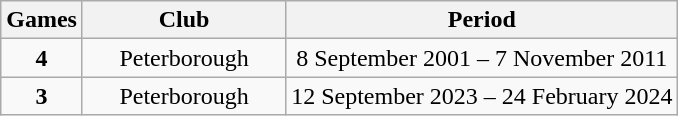<table class="wikitable sortable" style="text-align:center;">
<tr>
<th>Games</th>
<th style="width:30%;">Club</th>
<th>Period</th>
</tr>
<tr>
<td><strong>4</strong></td>
<td>Peterborough</td>
<td>8 September 2001 – 7 November 2011</td>
</tr>
<tr>
<td><strong>3</strong></td>
<td>Peterborough</td>
<td>12 September 2023 – 24 February 2024</td>
</tr>
</table>
